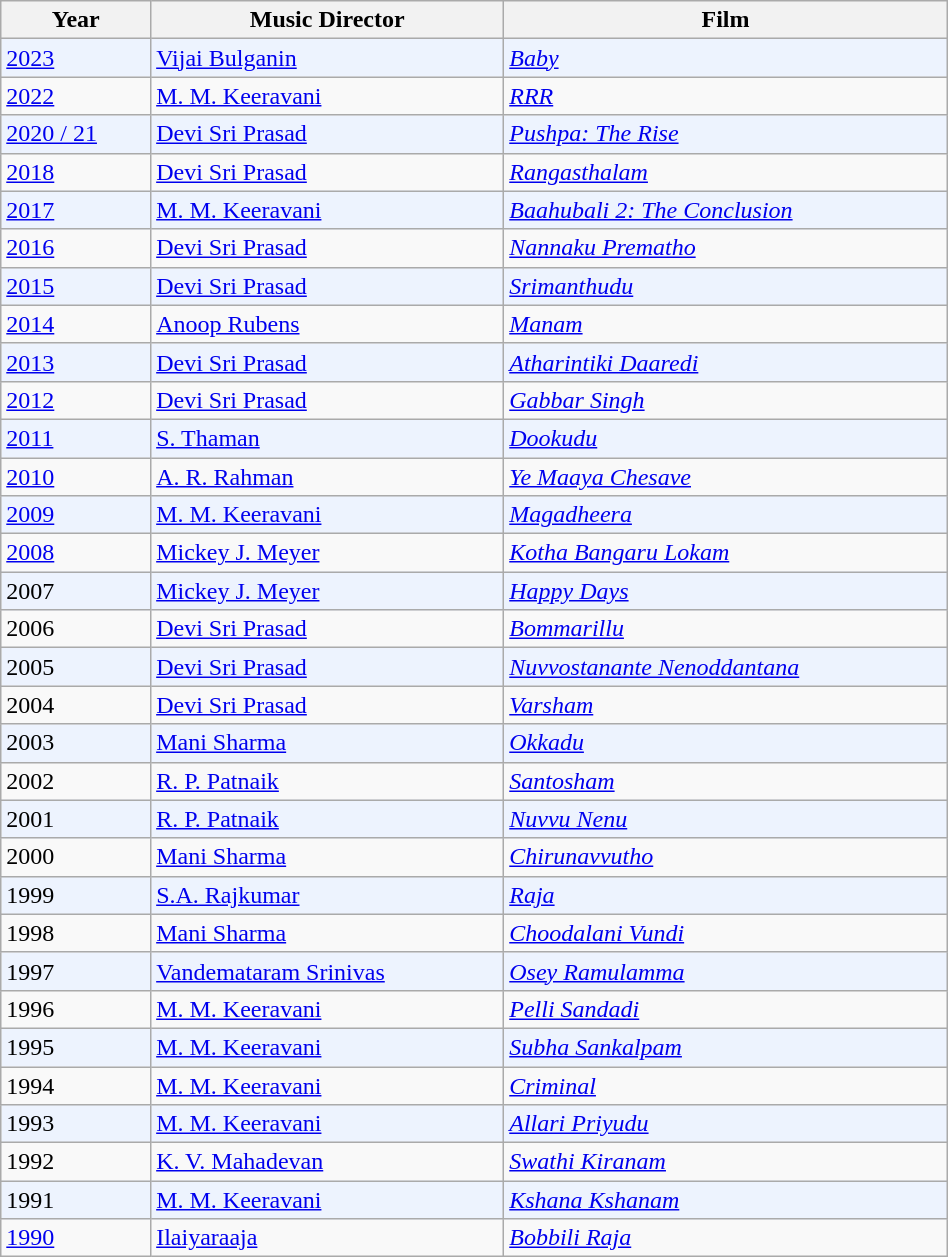<table class="wikitable sortable" | cellspacing="1" cellpadding="1" border="0" width="50%">
<tr>
<th>Year</th>
<th>Music Director</th>
<th>Film</th>
</tr>
<tr style="background:#edf3fe;">
<td><a href='#'>2023</a></td>
<td><a href='#'>Vijai Bulganin</a></td>
<td><a href='#'><em>Baby</em></a></td>
</tr>
<tr>
<td><a href='#'>2022</a></td>
<td><a href='#'>M. M. Keeravani</a></td>
<td><em><a href='#'>RRR</a></em></td>
</tr>
<tr style="background:#edf3fe;">
<td><a href='#'>2020 / 21</a></td>
<td><a href='#'>Devi Sri Prasad</a></td>
<td><em><a href='#'>Pushpa: The Rise</a></em></td>
</tr>
<tr>
<td><a href='#'>2018</a></td>
<td><a href='#'>Devi Sri Prasad</a></td>
<td><em><a href='#'>Rangasthalam</a></em></td>
</tr>
<tr style="background:#edf3fe;">
<td><a href='#'>2017</a></td>
<td><a href='#'>M. M. Keeravani</a></td>
<td><em><a href='#'>Baahubali 2: The Conclusion</a></em></td>
</tr>
<tr>
<td><a href='#'>2016</a></td>
<td><a href='#'>Devi Sri Prasad</a></td>
<td><em><a href='#'>Nannaku Prematho</a></em></td>
</tr>
<tr style="background:#edf3fe;">
<td><a href='#'>2015</a></td>
<td><a href='#'>Devi Sri Prasad</a></td>
<td><em><a href='#'>Srimanthudu</a></em></td>
</tr>
<tr>
<td><a href='#'>2014</a></td>
<td><a href='#'>Anoop Rubens</a></td>
<td><em><a href='#'>Manam</a></em></td>
</tr>
<tr bgcolor=#edf3fe>
<td><a href='#'>2013</a></td>
<td><a href='#'>Devi Sri Prasad</a></td>
<td><em><a href='#'>Atharintiki Daaredi</a></em></td>
</tr>
<tr>
<td><a href='#'>2012</a></td>
<td><a href='#'>Devi Sri Prasad</a></td>
<td><em><a href='#'>Gabbar Singh</a></em></td>
</tr>
<tr bgcolor=#edf3fe>
<td><a href='#'>2011</a></td>
<td><a href='#'>S. Thaman</a></td>
<td><em><a href='#'>Dookudu</a></em></td>
</tr>
<tr>
<td><a href='#'>2010</a></td>
<td><a href='#'>A. R. Rahman</a></td>
<td><em><a href='#'>Ye Maaya Chesave</a></em></td>
</tr>
<tr bgcolor=#edf3fe>
<td><a href='#'>2009</a></td>
<td><a href='#'>M. M. Keeravani</a></td>
<td><em><a href='#'>Magadheera</a></em></td>
</tr>
<tr>
<td><a href='#'>2008</a></td>
<td><a href='#'>Mickey J. Meyer</a></td>
<td><em><a href='#'>Kotha Bangaru Lokam</a></em></td>
</tr>
<tr bgcolor=#edf3fe>
<td>2007</td>
<td><a href='#'>Mickey J. Meyer</a></td>
<td><em><a href='#'>Happy Days</a></em></td>
</tr>
<tr>
<td>2006</td>
<td><a href='#'>Devi Sri Prasad</a></td>
<td><em><a href='#'>Bommarillu</a></em></td>
</tr>
<tr bgcolor=#edf3fe>
<td>2005</td>
<td><a href='#'>Devi Sri Prasad</a></td>
<td><em><a href='#'>Nuvvostanante Nenoddantana</a></em></td>
</tr>
<tr>
<td>2004</td>
<td><a href='#'>Devi Sri Prasad</a></td>
<td><em><a href='#'>Varsham</a></em></td>
</tr>
<tr bgcolor=#edf3fe>
<td>2003</td>
<td><a href='#'>Mani Sharma</a></td>
<td><em><a href='#'>Okkadu</a></em></td>
</tr>
<tr>
<td>2002</td>
<td><a href='#'>R. P. Patnaik</a></td>
<td><em><a href='#'>Santosham</a></em></td>
</tr>
<tr bgcolor=#edf3fe>
<td>2001</td>
<td><a href='#'>R. P. Patnaik</a></td>
<td><em><a href='#'>Nuvvu Nenu</a></em></td>
</tr>
<tr>
<td>2000</td>
<td><a href='#'>Mani Sharma</a></td>
<td><em><a href='#'>Chirunavvutho</a></em></td>
</tr>
<tr bgcolor=#edf3fe>
<td>1999</td>
<td><a href='#'>S.A. Rajkumar</a></td>
<td><em><a href='#'>Raja</a></em></td>
</tr>
<tr>
<td>1998</td>
<td><a href='#'>Mani Sharma</a></td>
<td><em><a href='#'>Choodalani Vundi</a></em></td>
</tr>
<tr bgcolor=#edf3fe>
<td>1997</td>
<td><a href='#'>Vandemataram Srinivas</a></td>
<td><em><a href='#'>Osey Ramulamma</a></em></td>
</tr>
<tr>
<td>1996</td>
<td><a href='#'>M. M. Keeravani</a></td>
<td><em><a href='#'>Pelli Sandadi</a></em></td>
</tr>
<tr bgcolor=#edf3fe>
<td>1995</td>
<td><a href='#'>M. M. Keeravani</a></td>
<td><em><a href='#'>Subha Sankalpam</a></em></td>
</tr>
<tr>
<td>1994</td>
<td><a href='#'>M. M. Keeravani</a></td>
<td><em><a href='#'>Criminal</a></em></td>
</tr>
<tr bgcolor=#edf3fe>
<td>1993</td>
<td><a href='#'>M. M. Keeravani</a></td>
<td><em><a href='#'>Allari Priyudu</a></em></td>
</tr>
<tr>
<td>1992</td>
<td><a href='#'>K. V. Mahadevan</a></td>
<td><em><a href='#'>Swathi Kiranam</a></em></td>
</tr>
<tr bgcolor=#edf3fe>
<td>1991</td>
<td><a href='#'>M. M. Keeravani</a></td>
<td><em><a href='#'>Kshana Kshanam</a></em></td>
</tr>
<tr>
<td><a href='#'>1990</a></td>
<td><a href='#'>Ilaiyaraaja</a></td>
<td><em><a href='#'>Bobbili Raja</a></em></td>
</tr>
</table>
